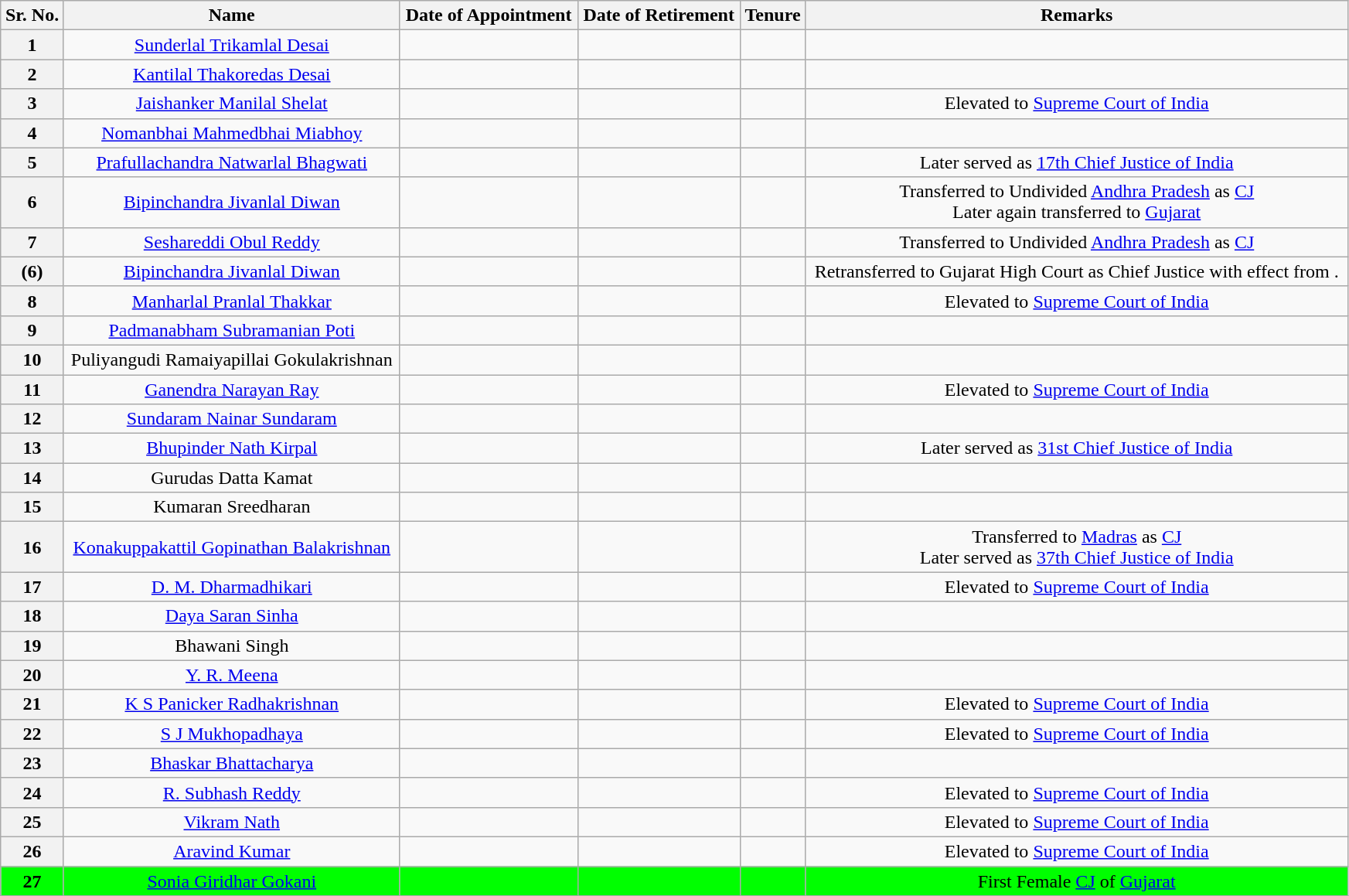<table class="wikitable sortable" style="text-align:center" width="92%">
<tr>
<th>Sr. No.</th>
<th>Name</th>
<th>Date of Appointment</th>
<th>Date of Retirement</th>
<th>Tenure</th>
<th>Remarks</th>
</tr>
<tr>
<th>1</th>
<td><a href='#'>Sunderlal Trikamlal Desai</a></td>
<td></td>
<td></td>
<td></td>
<td></td>
</tr>
<tr>
<th>2</th>
<td><a href='#'>Kantilal Thakoredas Desai</a></td>
<td></td>
<td></td>
<td></td>
<td></td>
</tr>
<tr>
<th>3</th>
<td><a href='#'>Jaishanker Manilal Shelat</a></td>
<td></td>
<td></td>
<td></td>
<td>Elevated to <a href='#'>Supreme Court of India</a></td>
</tr>
<tr>
<th>4</th>
<td><a href='#'>Nomanbhai Mahmedbhai Miabhoy</a></td>
<td></td>
<td></td>
<td></td>
<td></td>
</tr>
<tr>
<th>5</th>
<td><a href='#'>Prafullachandra Natwarlal Bhagwati</a></td>
<td></td>
<td></td>
<td></td>
<td>Later served as <a href='#'>17th Chief Justice of India</a></td>
</tr>
<tr>
<th>6</th>
<td><a href='#'>Bipinchandra Jivanlal Diwan</a></td>
<td></td>
<td></td>
<td></td>
<td>Transferred to Undivided <a href='#'>Andhra Pradesh</a> as <a href='#'>CJ</a> <br> Later again transferred to <a href='#'>Gujarat</a></td>
</tr>
<tr>
<th>7</th>
<td><a href='#'>Seshareddi Obul Reddy</a></td>
<td></td>
<td></td>
<td></td>
<td>Transferred to Undivided <a href='#'>Andhra Pradesh</a> as <a href='#'>CJ</a></td>
</tr>
<tr>
<th>(6)</th>
<td><a href='#'>Bipinchandra Jivanlal Diwan</a></td>
<td></td>
<td></td>
<td></td>
<td>Retransferred to Gujarat High Court as Chief Justice with effect from .</td>
</tr>
<tr>
<th>8</th>
<td><a href='#'>Manharlal Pranlal Thakkar</a></td>
<td></td>
<td></td>
<td></td>
<td>Elevated to <a href='#'>Supreme Court of India</a></td>
</tr>
<tr>
<th>9</th>
<td><a href='#'>Padmanabham Subramanian Poti</a></td>
<td></td>
<td></td>
<td></td>
<td></td>
</tr>
<tr>
<th>10</th>
<td>Puliyangudi Ramaiyapillai Gokulakrishnan</td>
<td></td>
<td></td>
<td></td>
<td></td>
</tr>
<tr>
<th>11</th>
<td><a href='#'>Ganendra Narayan Ray</a></td>
<td></td>
<td></td>
<td></td>
<td>Elevated to <a href='#'>Supreme Court of India</a></td>
</tr>
<tr>
<th>12</th>
<td><a href='#'>Sundaram Nainar Sundaram</a></td>
<td></td>
<td></td>
<td></td>
<td></td>
</tr>
<tr>
<th>13</th>
<td><a href='#'>Bhupinder Nath Kirpal</a></td>
<td></td>
<td></td>
<td></td>
<td>Later served as <a href='#'>31st Chief Justice of India</a></td>
</tr>
<tr>
<th>14</th>
<td>Gurudas Datta Kamat</td>
<td></td>
<td></td>
<td></td>
<td></td>
</tr>
<tr>
<th>15</th>
<td>Kumaran Sreedharan</td>
<td></td>
<td></td>
<td></td>
<td></td>
</tr>
<tr>
<th>16</th>
<td><a href='#'>Konakuppakattil Gopinathan Balakrishnan</a></td>
<td></td>
<td></td>
<td></td>
<td>Transferred to <a href='#'>Madras</a> as <a href='#'>CJ</a> <br> Later served as <a href='#'>37th Chief Justice of India</a></td>
</tr>
<tr>
<th>17</th>
<td><a href='#'>D. M. Dharmadhikari</a></td>
<td></td>
<td></td>
<td></td>
<td>Elevated to <a href='#'>Supreme Court of India</a></td>
</tr>
<tr>
<th>18</th>
<td><a href='#'>Daya Saran Sinha</a></td>
<td></td>
<td></td>
<td></td>
<td></td>
</tr>
<tr>
<th>19</th>
<td>Bhawani Singh</td>
<td></td>
<td></td>
<td></td>
<td></td>
</tr>
<tr>
<th>20</th>
<td><a href='#'>Y. R. Meena</a></td>
<td></td>
<td></td>
<td></td>
<td></td>
</tr>
<tr>
<th>21</th>
<td><a href='#'>K S Panicker Radhakrishnan</a></td>
<td></td>
<td></td>
<td></td>
<td>Elevated to <a href='#'>Supreme Court of India</a></td>
</tr>
<tr>
<th>22</th>
<td><a href='#'>S J Mukhopadhaya</a></td>
<td></td>
<td></td>
<td></td>
<td>Elevated to <a href='#'>Supreme Court of India</a></td>
</tr>
<tr>
<th>23</th>
<td><a href='#'>Bhaskar Bhattacharya</a></td>
<td></td>
<td></td>
<td></td>
<td></td>
</tr>
<tr>
<th>24</th>
<td><a href='#'>R. Subhash Reddy</a></td>
<td></td>
<td></td>
<td></td>
<td>Elevated to <a href='#'>Supreme Court of India</a></td>
</tr>
<tr>
<th>25</th>
<td><a href='#'>Vikram Nath</a></td>
<td></td>
<td></td>
<td></td>
<td>Elevated to <a href='#'>Supreme Court of India</a></td>
</tr>
<tr>
<th>26</th>
<td><a href='#'>Aravind Kumar</a></td>
<td></td>
<td></td>
<td></td>
<td>Elevated to <a href='#'>Supreme Court of India</a></td>
</tr>
<tr>
<th style="background:lime;">27</th>
<td style="background:lime;"><a href='#'>Sonia Giridhar Gokani</a></td>
<td style="background:lime;"></td>
<td style="background:lime;"></td>
<td style="background:lime;"></td>
<td style="background:lime;">First Female <a href='#'>CJ</a> of <a href='#'>Gujarat</a></td>
</tr>
</table>
